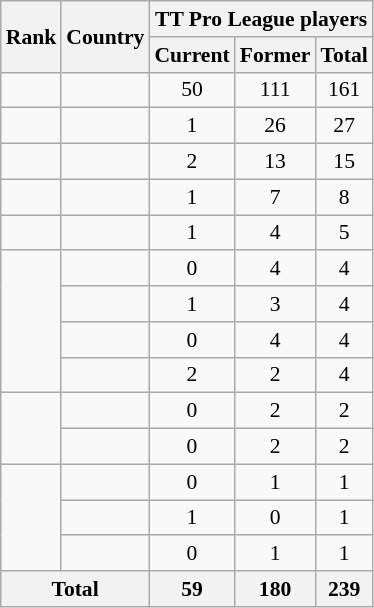<table class="wikitable sortable" style="font-size:90%;">
<tr>
<th rowspan="2" class="unsortable">Rank</th>
<th rowspan="2">Country</th>
<th colspan="3">TT Pro League players</th>
</tr>
<tr>
<th>Current</th>
<th>Former</th>
<th>Total</th>
</tr>
<tr>
<td rowspan="1"></td>
<td></td>
<td align="center">50</td>
<td align="center">111</td>
<td align="center">161</td>
</tr>
<tr>
<td rowspan="1"></td>
<td></td>
<td align="center">1</td>
<td align="center">26</td>
<td align="center">27</td>
</tr>
<tr>
<td rowspan="1"></td>
<td></td>
<td align="center">2</td>
<td align="center">13</td>
<td align="center">15</td>
</tr>
<tr>
<td rowspan="1"></td>
<td></td>
<td align="center">1</td>
<td align="center">7</td>
<td align="center">8</td>
</tr>
<tr>
<td rowspan="1"></td>
<td></td>
<td align="center">1</td>
<td align="center">4</td>
<td align="center">5</td>
</tr>
<tr>
<td rowspan="4"></td>
<td></td>
<td align="center">0</td>
<td align="center">4</td>
<td align="center">4</td>
</tr>
<tr>
<td></td>
<td align="center">1</td>
<td align="center">3</td>
<td align="center">4</td>
</tr>
<tr>
<td></td>
<td align="center">0</td>
<td align="center">4</td>
<td align="center">4</td>
</tr>
<tr>
<td></td>
<td align="center">2</td>
<td align="center">2</td>
<td align="center">4</td>
</tr>
<tr>
<td rowspan="2"></td>
<td></td>
<td align="center">0</td>
<td align="center">2</td>
<td align="center">2</td>
</tr>
<tr>
<td></td>
<td align="center">0</td>
<td align="center">2</td>
<td align="center">2</td>
</tr>
<tr>
<td rowspan="3"></td>
<td></td>
<td align="center">0</td>
<td align="center">1</td>
<td align="center">1</td>
</tr>
<tr>
<td></td>
<td align="center">1</td>
<td align="center">0</td>
<td align="center">1</td>
</tr>
<tr>
<td></td>
<td align="center">0</td>
<td align="center">1</td>
<td align="center">1</td>
</tr>
<tr>
<th colspan="2">Total</th>
<th>59</th>
<th>180</th>
<th>239</th>
</tr>
</table>
